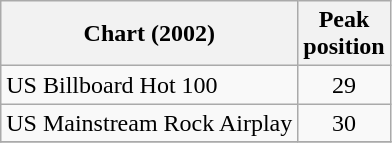<table class="wikitable sortable">
<tr>
<th>Chart (2002)</th>
<th>Peak<br>position</th>
</tr>
<tr>
<td>US Billboard Hot 100 </td>
<td align="center">29</td>
</tr>
<tr>
<td>US Mainstream Rock Airplay </td>
<td align="center">30</td>
</tr>
<tr>
</tr>
</table>
